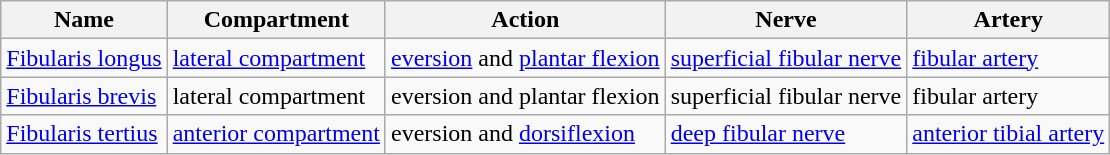<table class="wikitable">
<tr>
<th>Name</th>
<th>Compartment</th>
<th>Action</th>
<th>Nerve</th>
<th>Artery</th>
</tr>
<tr>
<td><a href='#'>Fibularis longus</a></td>
<td><a href='#'>lateral compartment</a></td>
<td><a href='#'>eversion</a> and <a href='#'>plantar flexion</a></td>
<td><a href='#'>superficial fibular nerve</a></td>
<td><a href='#'>fibular artery</a></td>
</tr>
<tr>
<td><a href='#'>Fibularis brevis</a></td>
<td>lateral compartment</td>
<td>eversion and plantar flexion</td>
<td>superficial fibular nerve</td>
<td>fibular artery</td>
</tr>
<tr>
<td><a href='#'>Fibularis tertius</a></td>
<td><a href='#'>anterior compartment</a></td>
<td>eversion and <a href='#'>dorsiflexion</a></td>
<td><a href='#'>deep fibular nerve</a></td>
<td><a href='#'>anterior tibial artery</a></td>
</tr>
</table>
